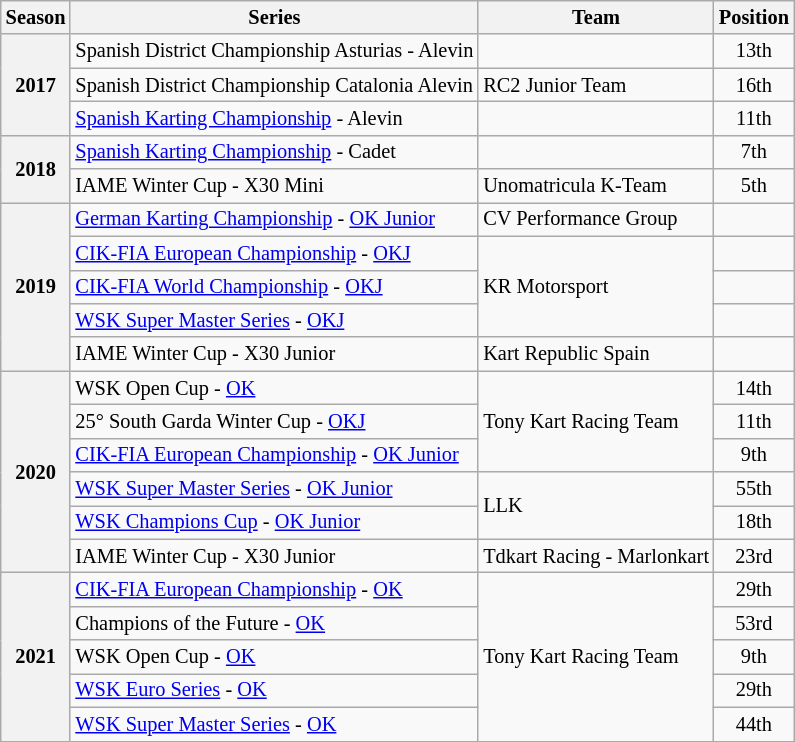<table class="wikitable" style="font-size: 85%; text-align:center">
<tr>
<th>Season</th>
<th>Series</th>
<th>Team</th>
<th>Position</th>
</tr>
<tr>
<th rowspan="3">2017</th>
<td align="left">Spanish District Championship Asturias - Alevin</td>
<td align="left"></td>
<td>13th</td>
</tr>
<tr>
<td align="left">Spanish District Championship Catalonia Alevin</td>
<td align="left">RC2 Junior Team</td>
<td>16th</td>
</tr>
<tr>
<td align="left"><a href='#'>Spanish Karting Championship</a> - Alevin</td>
<td align="left"></td>
<td>11th</td>
</tr>
<tr>
<th rowspan="2">2018</th>
<td align="left"><a href='#'>Spanish Karting Championship</a> - Cadet</td>
<td align="left"></td>
<td>7th</td>
</tr>
<tr>
<td align="left">IAME Winter Cup - X30 Mini</td>
<td align="left">Unomatricula K-Team</td>
<td>5th</td>
</tr>
<tr>
<th rowspan="5">2019</th>
<td align="left"><a href='#'>German Karting Championship</a> - <a href='#'>OK Junior</a></td>
<td align="left">CV Performance Group</td>
<td></td>
</tr>
<tr>
<td align="left"><a href='#'>CIK-FIA European Championship</a> - <a href='#'>OKJ</a></td>
<td rowspan="3" align="left">KR Motorsport</td>
<td></td>
</tr>
<tr>
<td align="left"><a href='#'>CIK-FIA World Championship</a> - <a href='#'>OKJ</a></td>
<td></td>
</tr>
<tr>
<td align="left"><a href='#'>WSK Super Master Series</a> - <a href='#'>OKJ</a></td>
<td></td>
</tr>
<tr>
<td align="left">IAME Winter Cup - X30 Junior</td>
<td align="left">Kart Republic Spain</td>
<td></td>
</tr>
<tr>
<th rowspan="6">2020</th>
<td align="left">WSK Open Cup - <a href='#'>OK</a></td>
<td rowspan="3" align="left">Tony Kart Racing Team</td>
<td>14th</td>
</tr>
<tr>
<td align="left">25° South Garda Winter Cup - <a href='#'>OKJ</a></td>
<td>11th</td>
</tr>
<tr>
<td align="left"><a href='#'>CIK-FIA European Championship</a> - <a href='#'>OK Junior</a></td>
<td>9th</td>
</tr>
<tr>
<td align="left"><a href='#'>WSK Super Master Series</a> - <a href='#'>OK Junior</a></td>
<td rowspan="2" align="left">LLK</td>
<td>55th</td>
</tr>
<tr>
<td align="left"><a href='#'>WSK Champions Cup</a> - <a href='#'>OK Junior</a></td>
<td>18th</td>
</tr>
<tr>
<td align="left">IAME Winter Cup - X30 Junior</td>
<td align="left">Tdkart Racing - Marlonkart</td>
<td>23rd</td>
</tr>
<tr>
<th rowspan="5">2021</th>
<td align="left"><a href='#'>CIK-FIA European Championship</a> - <a href='#'>OK</a></td>
<td rowspan="5" align="left">Tony Kart Racing Team</td>
<td>29th</td>
</tr>
<tr>
<td align="left">Champions of the Future - <a href='#'>OK</a></td>
<td>53rd</td>
</tr>
<tr>
<td align="left">WSK Open Cup - <a href='#'>OK</a></td>
<td>9th</td>
</tr>
<tr>
<td align="left"><a href='#'>WSK Euro Series</a> - <a href='#'>OK</a></td>
<td>29th</td>
</tr>
<tr>
<td align="left"><a href='#'>WSK Super Master Series</a> - <a href='#'>OK</a></td>
<td>44th</td>
</tr>
</table>
